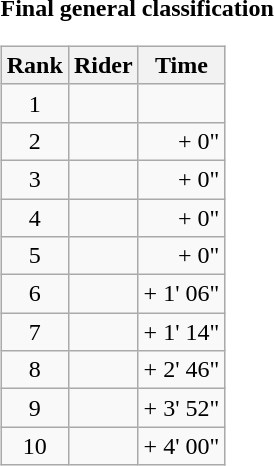<table>
<tr>
<td><strong>Final general classification</strong><br><table class="wikitable">
<tr>
<th scope="col">Rank</th>
<th scope="col">Rider</th>
<th scope="col">Time</th>
</tr>
<tr>
<td style="text-align:center;">1</td>
<td></td>
<td style="text-align:right;"></td>
</tr>
<tr>
<td style="text-align:center;">2</td>
<td></td>
<td style="text-align:right;">+ 0"</td>
</tr>
<tr>
<td style="text-align:center;">3</td>
<td></td>
<td style="text-align:right;">+ 0"</td>
</tr>
<tr>
<td style="text-align:center;">4</td>
<td></td>
<td style="text-align:right;">+ 0"</td>
</tr>
<tr>
<td style="text-align:center;">5</td>
<td></td>
<td style="text-align:right;">+ 0"</td>
</tr>
<tr>
<td style="text-align:center;">6</td>
<td></td>
<td style="text-align:right;">+ 1' 06"</td>
</tr>
<tr>
<td style="text-align:center;">7</td>
<td></td>
<td style="text-align:right;">+ 1' 14"</td>
</tr>
<tr>
<td style="text-align:center;">8</td>
<td></td>
<td style="text-align:right;">+ 2' 46"</td>
</tr>
<tr>
<td style="text-align:center;">9</td>
<td></td>
<td style="text-align:right;">+ 3' 52"</td>
</tr>
<tr>
<td style="text-align:center;">10</td>
<td></td>
<td style="text-align:right;">+ 4' 00"</td>
</tr>
</table>
</td>
</tr>
</table>
